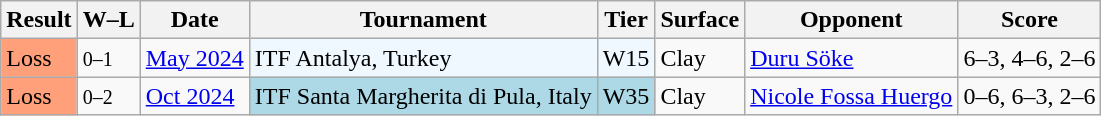<table class="sortable wikitable">
<tr>
<th>Result</th>
<th class="unsortable">W–L</th>
<th>Date</th>
<th>Tournament</th>
<th>Tier</th>
<th>Surface</th>
<th>Opponent</th>
<th class="unsortable">Score</th>
</tr>
<tr>
<td style="background:#ffa07a;">Loss</td>
<td><small>0–1</small></td>
<td><a href='#'>May 2024</a></td>
<td style="background:#f0f8ff;">ITF Antalya, Turkey</td>
<td style="background:#f0f8ff;">W15</td>
<td>Clay</td>
<td> <a href='#'>Duru Söke</a></td>
<td>6–3, 4–6, 2–6</td>
</tr>
<tr>
<td style="background:#ffa07a;">Loss</td>
<td><small>0–2</small></td>
<td><a href='#'>Oct 2024</a></td>
<td style="background:lightblue;">ITF Santa Margherita di Pula, Italy</td>
<td style="background:lightblue;">W35</td>
<td>Clay</td>
<td> <a href='#'>Nicole Fossa Huergo</a></td>
<td>0–6, 6–3, 2–6</td>
</tr>
</table>
